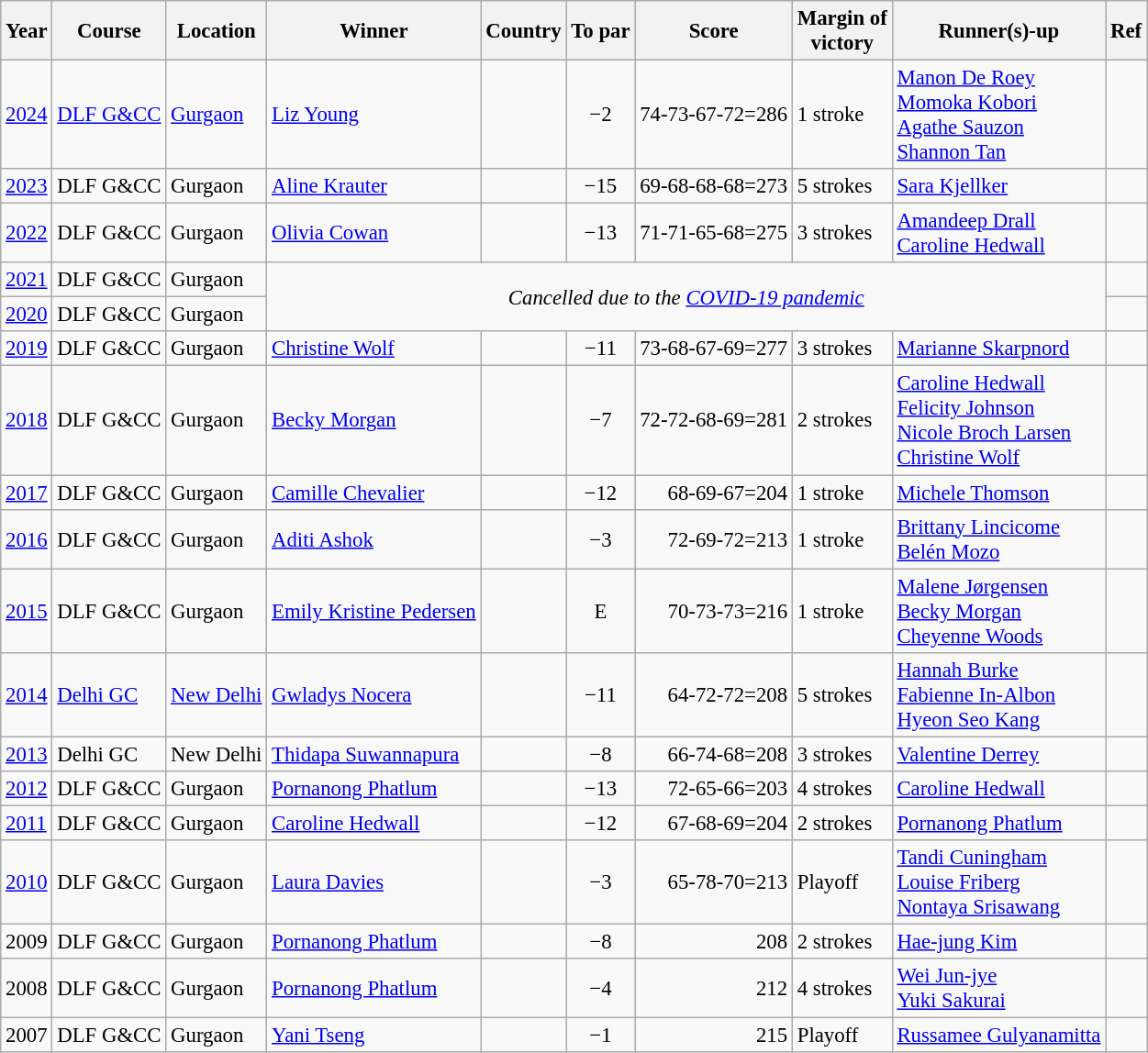<table class=wikitable style="font-size:95%">
<tr>
<th>Year</th>
<th>Course</th>
<th>Location</th>
<th>Winner</th>
<th>Country</th>
<th>To par</th>
<th>Score</th>
<th>Margin of<br>victory</th>
<th>Runner(s)-up</th>
<th>Ref</th>
</tr>
<tr>
<td><a href='#'>2024</a></td>
<td><a href='#'>DLF G&CC</a></td>
<td><a href='#'>Gurgaon</a></td>
<td><a href='#'>Liz Young</a></td>
<td></td>
<td align=center>−2</td>
<td align=right>74-73-67-72=286</td>
<td>1 stroke</td>
<td> <a href='#'>Manon De Roey</a><br> <a href='#'>Momoka Kobori</a><br> <a href='#'>Agathe Sauzon</a><br> <a href='#'>Shannon Tan</a></td>
<td></td>
</tr>
<tr>
<td><a href='#'>2023</a></td>
<td>DLF G&CC</td>
<td>Gurgaon</td>
<td><a href='#'>Aline Krauter</a></td>
<td></td>
<td align=center>−15</td>
<td align=right>69-68-68-68=273</td>
<td>5 strokes</td>
<td> <a href='#'>Sara Kjellker</a></td>
<td></td>
</tr>
<tr>
<td><a href='#'>2022</a></td>
<td>DLF G&CC</td>
<td>Gurgaon</td>
<td><a href='#'>Olivia Cowan</a></td>
<td></td>
<td align=center>−13</td>
<td align=right>71-71-65-68=275</td>
<td>3 strokes</td>
<td> <a href='#'>Amandeep Drall</a><br> <a href='#'>Caroline Hedwall</a></td>
<td></td>
</tr>
<tr>
<td><a href='#'>2021</a></td>
<td>DLF G&CC</td>
<td>Gurgaon</td>
<td colspan=6 rowspan=2 align=center><em>Cancelled due to the <a href='#'>COVID-19 pandemic</a></em></td>
<td></td>
</tr>
<tr>
<td><a href='#'>2020</a></td>
<td>DLF G&CC</td>
<td>Gurgaon</td>
<td></td>
</tr>
<tr>
<td><a href='#'>2019</a></td>
<td>DLF G&CC</td>
<td>Gurgaon</td>
<td><a href='#'>Christine Wolf</a></td>
<td></td>
<td align=center>−11</td>
<td align=right>73-68-67-69=277</td>
<td>3 strokes</td>
<td> <a href='#'>Marianne Skarpnord</a></td>
<td></td>
</tr>
<tr>
<td><a href='#'>2018</a></td>
<td>DLF G&CC</td>
<td>Gurgaon</td>
<td><a href='#'>Becky Morgan</a></td>
<td></td>
<td align=center>−7</td>
<td align=right>72-72-68-69=281</td>
<td>2 strokes</td>
<td> <a href='#'>Caroline Hedwall</a> <br> <a href='#'>Felicity Johnson</a><br> <a href='#'>Nicole Broch Larsen</a><br> <a href='#'>Christine Wolf</a></td>
<td></td>
</tr>
<tr>
<td><a href='#'>2017</a></td>
<td>DLF G&CC</td>
<td>Gurgaon</td>
<td><a href='#'>Camille Chevalier</a></td>
<td></td>
<td align=center>−12</td>
<td align=right>68-69-67=204</td>
<td>1 stroke</td>
<td> <a href='#'>Michele Thomson</a></td>
<td></td>
</tr>
<tr>
<td><a href='#'>2016</a></td>
<td>DLF G&CC</td>
<td>Gurgaon</td>
<td><a href='#'>Aditi Ashok</a></td>
<td></td>
<td align=center>−3</td>
<td align=right>72-69-72=213</td>
<td>1 stroke</td>
<td> <a href='#'>Brittany Lincicome</a><br> <a href='#'>Belén Mozo</a></td>
<td></td>
</tr>
<tr>
<td><a href='#'>2015</a></td>
<td>DLF G&CC</td>
<td>Gurgaon</td>
<td><a href='#'>Emily Kristine Pedersen</a></td>
<td></td>
<td align=center>E</td>
<td align=right>70-73-73=216</td>
<td>1 stroke</td>
<td> <a href='#'>Malene Jørgensen</a><br> <a href='#'>Becky Morgan</a><br> <a href='#'>Cheyenne Woods</a></td>
<td></td>
</tr>
<tr>
<td><a href='#'>2014</a></td>
<td><a href='#'>Delhi GC</a></td>
<td><a href='#'>New Delhi</a></td>
<td><a href='#'>Gwladys Nocera</a></td>
<td></td>
<td align=center>−11</td>
<td align=right>64-72-72=208</td>
<td>5 strokes</td>
<td> <a href='#'>Hannah Burke</a><br> <a href='#'>Fabienne In-Albon</a><br> <a href='#'>Hyeon Seo Kang</a></td>
<td></td>
</tr>
<tr>
<td><a href='#'>2013</a></td>
<td>Delhi GC</td>
<td>New Delhi</td>
<td><a href='#'>Thidapa Suwannapura</a></td>
<td></td>
<td align=center>−8</td>
<td align=right>66-74-68=208</td>
<td>3 strokes</td>
<td> <a href='#'>Valentine Derrey</a></td>
<td></td>
</tr>
<tr>
<td><a href='#'>2012</a></td>
<td>DLF G&CC</td>
<td>Gurgaon</td>
<td><a href='#'>Pornanong Phatlum</a></td>
<td></td>
<td align=center>−13</td>
<td align=right>72-65-66=203</td>
<td>4 strokes</td>
<td> <a href='#'>Caroline Hedwall</a></td>
<td></td>
</tr>
<tr>
<td><a href='#'>2011</a></td>
<td>DLF G&CC</td>
<td>Gurgaon</td>
<td><a href='#'>Caroline Hedwall</a></td>
<td></td>
<td align=center>−12</td>
<td align=right>67-68-69=204</td>
<td>2 strokes</td>
<td> <a href='#'>Pornanong Phatlum</a></td>
<td></td>
</tr>
<tr>
<td><a href='#'>2010</a></td>
<td>DLF G&CC</td>
<td>Gurgaon</td>
<td><a href='#'>Laura Davies</a></td>
<td></td>
<td align=center>−3</td>
<td align=right>65-78-70=213</td>
<td>Playoff</td>
<td> <a href='#'>Tandi Cuningham</a><br> <a href='#'>Louise Friberg</a><br> <a href='#'>Nontaya Srisawang</a></td>
<td></td>
</tr>
<tr>
<td>2009</td>
<td>DLF G&CC</td>
<td>Gurgaon</td>
<td><a href='#'>Pornanong Phatlum</a></td>
<td></td>
<td align=center>−8</td>
<td align=right>208</td>
<td>2 strokes</td>
<td> <a href='#'>Hae-jung Kim</a></td>
<td></td>
</tr>
<tr>
<td>2008</td>
<td>DLF G&CC</td>
<td>Gurgaon</td>
<td><a href='#'>Pornanong Phatlum</a></td>
<td></td>
<td align=center>−4</td>
<td align=right>212</td>
<td>4 strokes</td>
<td> <a href='#'>Wei Jun-jye</a><br> <a href='#'>Yuki Sakurai</a></td>
<td></td>
</tr>
<tr>
<td>2007</td>
<td>DLF G&CC</td>
<td>Gurgaon</td>
<td><a href='#'>Yani Tseng</a></td>
<td></td>
<td align=center>−1</td>
<td align=right>215</td>
<td>Playoff</td>
<td> <a href='#'>Russamee Gulyanamitta</a></td>
<td></td>
</tr>
</table>
